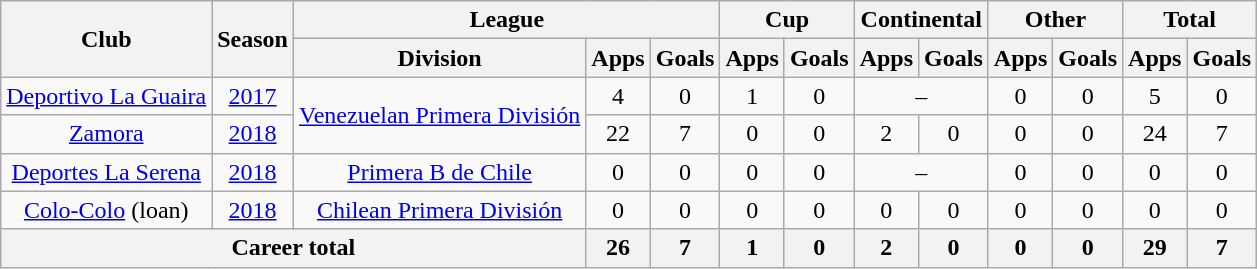<table class="wikitable" style="text-align: center">
<tr>
<th rowspan="2">Club</th>
<th rowspan="2">Season</th>
<th colspan="3">League</th>
<th colspan="2">Cup</th>
<th colspan="2">Continental</th>
<th colspan="2">Other</th>
<th colspan="2">Total</th>
</tr>
<tr>
<th>Division</th>
<th>Apps</th>
<th>Goals</th>
<th>Apps</th>
<th>Goals</th>
<th>Apps</th>
<th>Goals</th>
<th>Apps</th>
<th>Goals</th>
<th>Apps</th>
<th>Goals</th>
</tr>
<tr>
<td><a href='#'>Deportivo La Guaira</a></td>
<td><a href='#'>2017</a></td>
<td rowspan="2"><a href='#'>Venezuelan Primera División</a></td>
<td>4</td>
<td>0</td>
<td>1</td>
<td>0</td>
<td colspan="2">–</td>
<td>0</td>
<td>0</td>
<td>5</td>
<td>0</td>
</tr>
<tr>
<td><a href='#'>Zamora</a></td>
<td><a href='#'>2018</a></td>
<td>22</td>
<td>7</td>
<td>0</td>
<td>0</td>
<td>2</td>
<td>0</td>
<td>0</td>
<td>0</td>
<td>24</td>
<td>7</td>
</tr>
<tr>
<td><a href='#'>Deportes La Serena</a></td>
<td><a href='#'>2018</a></td>
<td><a href='#'>Primera B de Chile</a></td>
<td>0</td>
<td>0</td>
<td>0</td>
<td>0</td>
<td colspan="2">–</td>
<td>0</td>
<td>0</td>
<td>0</td>
<td>0</td>
</tr>
<tr>
<td><a href='#'>Colo-Colo</a> (loan)</td>
<td><a href='#'>2018</a></td>
<td><a href='#'>Chilean Primera División</a></td>
<td>0</td>
<td>0</td>
<td>0</td>
<td>0</td>
<td>0</td>
<td>0</td>
<td>0</td>
<td>0</td>
<td>0</td>
<td>0</td>
</tr>
<tr>
<th colspan=3>Career total</th>
<th>26</th>
<th>7</th>
<th>1</th>
<th>0</th>
<th>2</th>
<th>0</th>
<th>0</th>
<th>0</th>
<th>29</th>
<th>7</th>
</tr>
</table>
